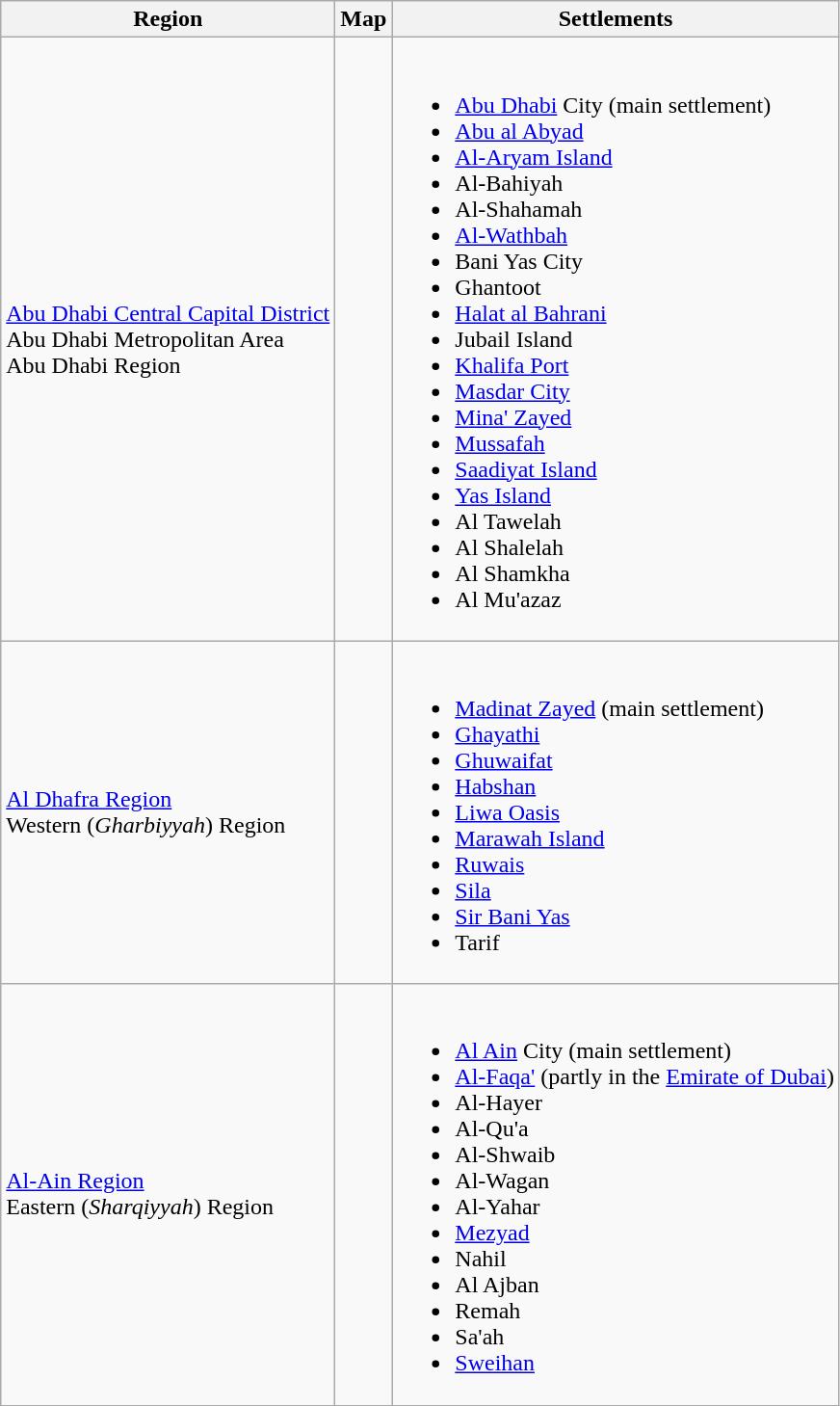<table class="wikitable sortable">
<tr>
<th>Region</th>
<th class="unsortable">Map</th>
<th>Settlements</th>
</tr>
<tr>
<td><a href='#'>Abu Dhabi Central Capital District</a> <br> Abu Dhabi Metropolitan Area <br> Abu Dhabi Region</td>
<td></td>
<td><br><ul><li><a href='#'>Abu Dhabi</a> City (main settlement)</li><li><a href='#'>Abu al Abyad</a></li><li><a href='#'>Al-Aryam Island</a></li><li>Al-Bahiyah</li><li>Al-Shahamah</li><li><a href='#'>Al-Wathbah</a></li><li>Bani Yas City</li><li>Ghantoot</li><li><a href='#'>Halat al Bahrani</a></li><li>Jubail Island</li><li><a href='#'>Khalifa Port</a></li><li><a href='#'>Masdar City</a></li><li><a href='#'>Mina' Zayed</a></li><li><a href='#'>Mussafah</a></li><li><a href='#'>Saadiyat Island</a></li><li><a href='#'>Yas Island</a></li><li>Al Tawelah</li><li>Al Shalelah</li><li>Al Shamkha</li><li>Al Mu'azaz</li></ul></td>
</tr>
<tr>
<td><a href='#'>Al Dhafra Region</a> <br> Western (<em>Gharbiyyah</em>) Region</td>
<td></td>
<td><br><ul><li><a href='#'>Madinat Zayed</a> (main settlement)</li><li><a href='#'>Ghayathi</a></li><li><a href='#'>Ghuwaifat</a></li><li><a href='#'>Habshan</a></li><li><a href='#'>Liwa Oasis</a></li><li><a href='#'>Marawah Island</a></li><li><a href='#'>Ruwais</a></li><li><a href='#'>Sila</a></li><li><a href='#'>Sir Bani Yas</a></li><li>Tarif</li></ul></td>
</tr>
<tr>
<td><a href='#'>Al-Ain Region</a> <br> Eastern (<em>Sharqiyyah</em>) Region</td>
<td></td>
<td><br><ul><li><a href='#'>Al Ain</a> City (main settlement)</li><li><a href='#'>Al-Faqa'</a> (partly in the <a href='#'>Emirate of Dubai</a>)</li><li>Al-Hayer</li><li>Al-Qu'a</li><li>Al-Shwaib</li><li>Al-Wagan</li><li>Al-Yahar</li><li><a href='#'>Mezyad</a></li><li>Nahil</li><li>Al Ajban</li><li>Remah</li><li>Sa'ah</li><li><a href='#'>Sweihan</a></li></ul></td>
</tr>
</table>
